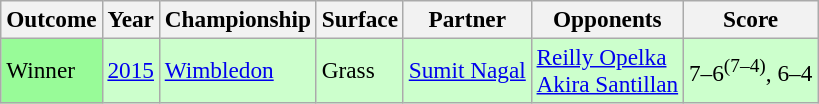<table class="sortable wikitable" style=font-size:97%>
<tr>
<th>Outcome</th>
<th>Year</th>
<th>Championship</th>
<th>Surface</th>
<th>Partner</th>
<th>Opponents</th>
<th>Score</th>
</tr>
<tr style="background:#cfc;">
<td style="background:#98fb98;">Winner</td>
<td><a href='#'>2015</a></td>
<td><a href='#'>Wimbledon</a></td>
<td>Grass</td>
<td> <a href='#'>Sumit Nagal</a></td>
<td> <a href='#'>Reilly Opelka</a> <br>  <a href='#'>Akira Santillan</a></td>
<td>7–6<sup>(7–4)</sup>, 6–4</td>
</tr>
</table>
